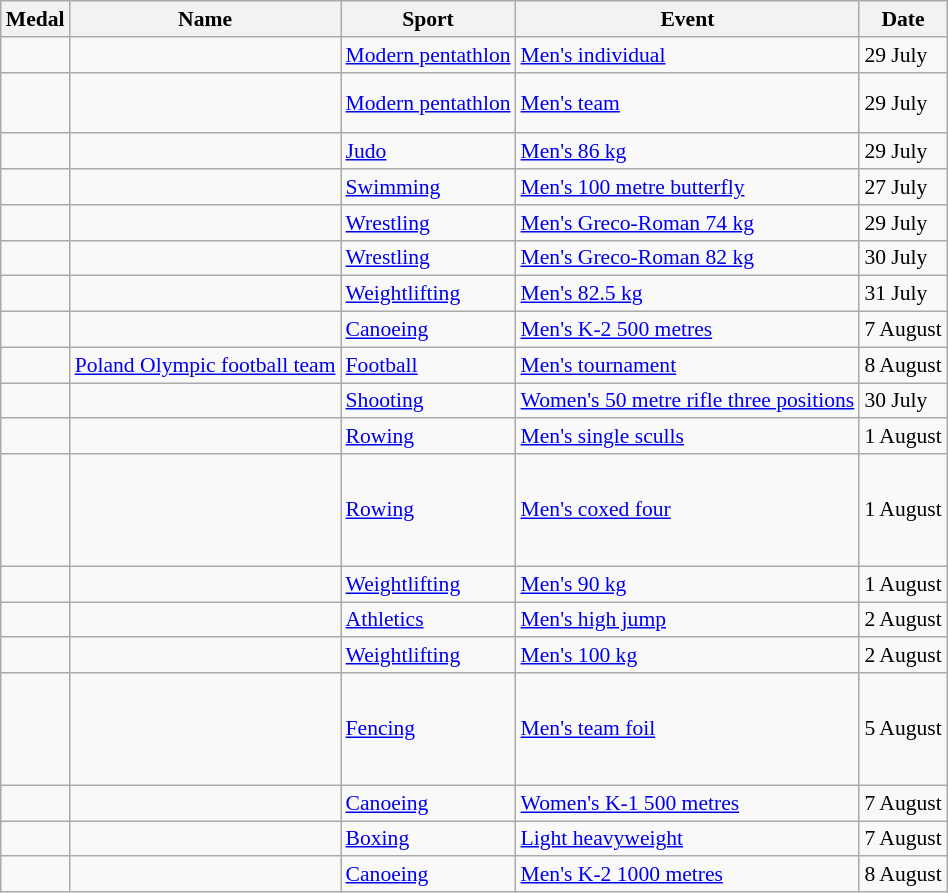<table class="wikitable sortable" style="font-size:90%">
<tr>
<th>Medal</th>
<th>Name</th>
<th>Sport</th>
<th>Event</th>
<th>Date</th>
</tr>
<tr>
<td></td>
<td></td>
<td><a href='#'>Modern pentathlon</a></td>
<td><a href='#'>Men's individual</a></td>
<td>29 July</td>
</tr>
<tr>
<td></td>
<td><br><br></td>
<td><a href='#'>Modern pentathlon</a></td>
<td><a href='#'>Men's team</a></td>
<td>29 July</td>
</tr>
<tr>
<td></td>
<td></td>
<td><a href='#'>Judo</a></td>
<td><a href='#'>Men's 86 kg</a></td>
<td>29 July</td>
</tr>
<tr>
<td></td>
<td></td>
<td><a href='#'>Swimming</a></td>
<td><a href='#'>Men's 100 metre butterfly</a></td>
<td>27 July</td>
</tr>
<tr>
<td></td>
<td></td>
<td><a href='#'>Wrestling</a></td>
<td><a href='#'>Men's Greco-Roman 74 kg</a></td>
<td>29 July</td>
</tr>
<tr>
<td></td>
<td></td>
<td><a href='#'>Wrestling</a></td>
<td><a href='#'>Men's Greco-Roman 82 kg</a></td>
<td>30 July</td>
</tr>
<tr>
<td></td>
<td></td>
<td><a href='#'>Weightlifting</a></td>
<td><a href='#'>Men's 82.5 kg</a></td>
<td>31 July</td>
</tr>
<tr>
<td></td>
<td><br></td>
<td><a href='#'>Canoeing</a></td>
<td><a href='#'>Men's K-2 500 metres</a></td>
<td>7 August</td>
</tr>
<tr>
<td></td>
<td><a href='#'>Poland Olympic football team</a><br></td>
<td><a href='#'>Football</a></td>
<td><a href='#'>Men's tournament</a></td>
<td>8 August</td>
</tr>
<tr>
<td></td>
<td></td>
<td><a href='#'>Shooting</a></td>
<td><a href='#'>Women's 50 metre rifle three positions</a></td>
<td>30 July</td>
</tr>
<tr>
<td></td>
<td></td>
<td><a href='#'>Rowing</a></td>
<td><a href='#'>Men's single sculls</a></td>
<td>1 August</td>
</tr>
<tr>
<td></td>
<td><br><br><br><br></td>
<td><a href='#'>Rowing</a></td>
<td><a href='#'>Men's coxed four</a></td>
<td>1 August</td>
</tr>
<tr>
<td></td>
<td></td>
<td><a href='#'>Weightlifting</a></td>
<td><a href='#'>Men's 90 kg</a></td>
<td>1 August</td>
</tr>
<tr>
<td></td>
<td></td>
<td><a href='#'>Athletics</a></td>
<td><a href='#'>Men's high jump</a></td>
<td>2 August</td>
</tr>
<tr>
<td></td>
<td></td>
<td><a href='#'>Weightlifting</a></td>
<td><a href='#'>Men's 100 kg</a></td>
<td>2 August</td>
</tr>
<tr>
<td></td>
<td><br><br><br><br></td>
<td><a href='#'>Fencing</a></td>
<td><a href='#'>Men's team foil</a></td>
<td>5 August</td>
</tr>
<tr>
<td></td>
<td></td>
<td><a href='#'>Canoeing</a></td>
<td><a href='#'>Women's K-1 500 metres</a></td>
<td>7 August</td>
</tr>
<tr>
<td></td>
<td></td>
<td><a href='#'>Boxing</a></td>
<td><a href='#'>Light heavyweight</a></td>
<td>7 August</td>
</tr>
<tr>
<td></td>
<td><br></td>
<td><a href='#'>Canoeing</a></td>
<td><a href='#'>Men's K-2 1000 metres</a></td>
<td>8 August</td>
</tr>
</table>
